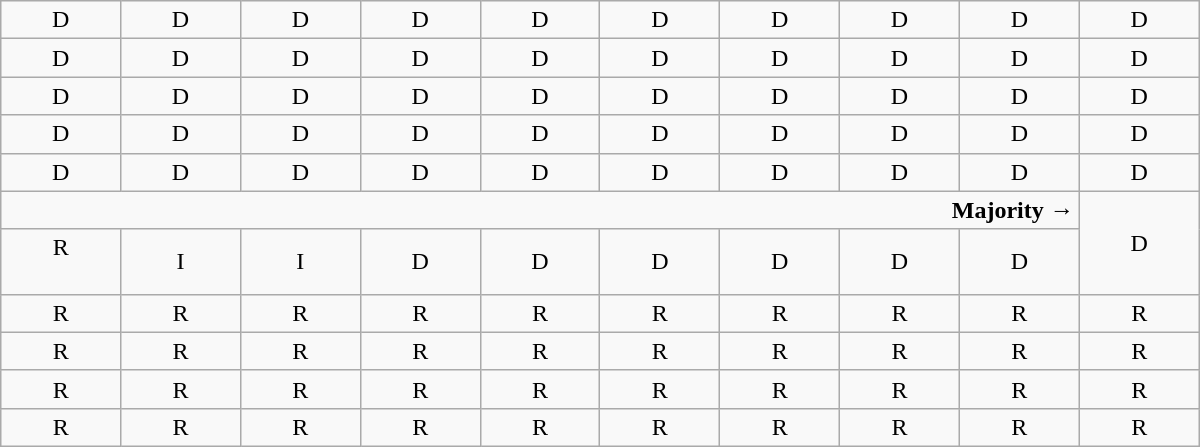<table class="wikitable" style="text-align:center; width:800px">
<tr>
<td width=50px >D</td>
<td width=50px >D</td>
<td width=50px >D</td>
<td width=50px >D</td>
<td width=50px >D</td>
<td width=50px >D</td>
<td width=50px >D</td>
<td width=50px >D</td>
<td width=50px >D</td>
<td width=50px >D</td>
</tr>
<tr>
<td>D</td>
<td>D</td>
<td>D</td>
<td>D</td>
<td>D</td>
<td>D</td>
<td>D</td>
<td>D</td>
<td>D</td>
<td>D</td>
</tr>
<tr>
<td>D</td>
<td>D</td>
<td>D</td>
<td>D</td>
<td>D</td>
<td>D</td>
<td>D</td>
<td>D</td>
<td>D</td>
<td>D</td>
</tr>
<tr>
<td>D</td>
<td>D</td>
<td>D</td>
<td>D</td>
<td>D</td>
<td>D</td>
<td>D</td>
<td>D</td>
<td>D</td>
<td>D</td>
</tr>
<tr>
<td>D</td>
<td>D</td>
<td>D</td>
<td>D</td>
<td>D</td>
<td>D</td>
<td>D</td>
<td>D</td>
<td>D</td>
<td>D</td>
</tr>
<tr>
<td colspan=9 style="text-align:right"><strong>Majority →</strong></td>
<td rowspan=2 >D</td>
</tr>
<tr>
<td>R<br><br></td>
<td>I</td>
<td>I</td>
<td>D</td>
<td>D</td>
<td>D</td>
<td>D</td>
<td>D</td>
<td>D</td>
</tr>
<tr>
<td>R</td>
<td>R</td>
<td>R</td>
<td>R</td>
<td>R</td>
<td>R</td>
<td>R</td>
<td>R</td>
<td>R</td>
<td>R</td>
</tr>
<tr>
<td>R</td>
<td>R</td>
<td>R</td>
<td>R</td>
<td>R</td>
<td>R</td>
<td>R</td>
<td>R</td>
<td>R</td>
<td>R</td>
</tr>
<tr>
<td>R</td>
<td>R</td>
<td>R</td>
<td>R</td>
<td>R</td>
<td>R</td>
<td>R</td>
<td>R</td>
<td>R</td>
<td>R</td>
</tr>
<tr>
<td>R</td>
<td>R</td>
<td>R</td>
<td>R</td>
<td>R</td>
<td>R</td>
<td>R</td>
<td>R</td>
<td>R</td>
<td>R</td>
</tr>
</table>
